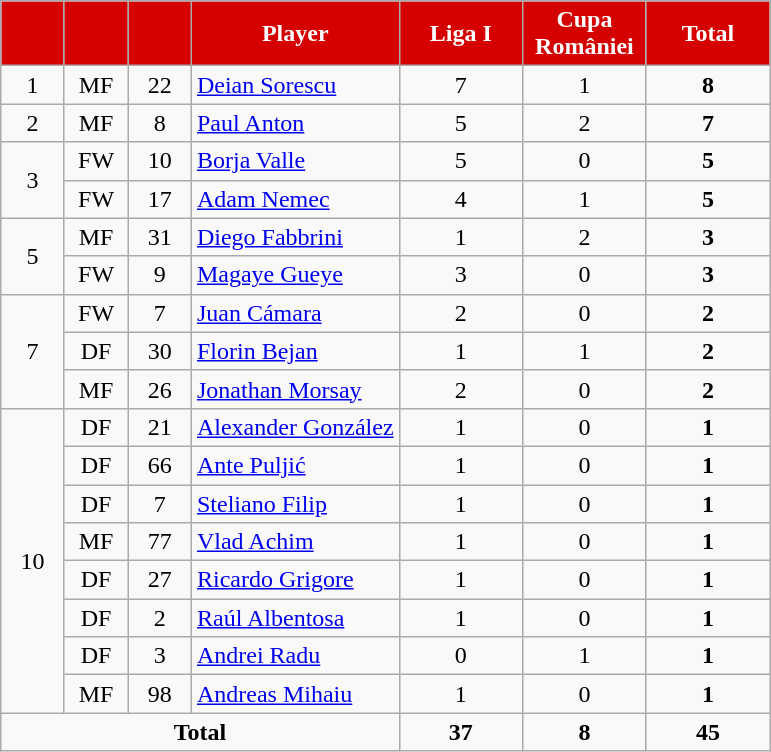<table class="wikitable sortable" style="text-align:center">
<tr>
<th style="background:#d50000; color:white; width:35px;"></th>
<th style="background:#d50000; color:white; width:35px;"></th>
<th style="background:#d50000; color:white; width:35px;"></th>
<th style="background:#d50000; color:white;">Player</th>
<th style="background:#d50000; color:white; width:75px;">Liga I</th>
<th style="background:#d50000; color:white; width:75px;">Cupa României</th>
<th style="background:#d50000; color:white; width:75px;"><strong>Total</strong></th>
</tr>
<tr>
<td>1</td>
<td>MF</td>
<td>22</td>
<td align="left"> <a href='#'>Deian Sorescu</a></td>
<td>7</td>
<td>1</td>
<td><strong>8</strong></td>
</tr>
<tr>
<td>2</td>
<td>MF</td>
<td>8</td>
<td align="left"> <a href='#'>Paul Anton</a></td>
<td>5</td>
<td>2</td>
<td><strong>7</strong></td>
</tr>
<tr>
<td rowspan="2">3</td>
<td>FW</td>
<td>10</td>
<td align="left"> <a href='#'>Borja Valle</a></td>
<td>5</td>
<td>0</td>
<td><strong>5</strong></td>
</tr>
<tr>
<td>FW</td>
<td>17</td>
<td align="left"> <a href='#'>Adam Nemec</a></td>
<td>4</td>
<td>1</td>
<td><strong>5</strong></td>
</tr>
<tr>
<td rowspan="2">5</td>
<td>MF</td>
<td>31</td>
<td align="left"> <a href='#'>Diego Fabbrini</a></td>
<td>1</td>
<td>2</td>
<td><strong>3</strong></td>
</tr>
<tr>
<td>FW</td>
<td>9</td>
<td align="left"> <a href='#'>Magaye Gueye</a></td>
<td>3</td>
<td>0</td>
<td><strong>3</strong></td>
</tr>
<tr>
<td rowspan="3">7</td>
<td>FW</td>
<td>7</td>
<td align="left"> <a href='#'>Juan Cámara</a></td>
<td>2</td>
<td>0</td>
<td><strong>2</strong></td>
</tr>
<tr>
<td>DF</td>
<td>30</td>
<td align="left"> <a href='#'>Florin Bejan</a></td>
<td>1</td>
<td>1</td>
<td><strong>2</strong></td>
</tr>
<tr>
<td>MF</td>
<td>26</td>
<td align="left"> <a href='#'>Jonathan Morsay</a></td>
<td>2</td>
<td>0</td>
<td><strong>2</strong></td>
</tr>
<tr>
<td rowspan="8">10</td>
<td>DF</td>
<td>21</td>
<td align="left"> <a href='#'>Alexander González</a></td>
<td>1</td>
<td>0</td>
<td><strong>1</strong></td>
</tr>
<tr>
<td>DF</td>
<td>66</td>
<td align="left"> <a href='#'>Ante Puljić</a></td>
<td>1</td>
<td>0</td>
<td><strong>1</strong></td>
</tr>
<tr>
<td>DF</td>
<td>7</td>
<td align="left"> <a href='#'>Steliano Filip</a></td>
<td>1</td>
<td>0</td>
<td><strong>1</strong></td>
</tr>
<tr>
<td>MF</td>
<td>77</td>
<td align="left"> <a href='#'>Vlad Achim</a></td>
<td>1</td>
<td>0</td>
<td><strong>1</strong></td>
</tr>
<tr>
<td>DF</td>
<td>27</td>
<td align="left"> <a href='#'>Ricardo Grigore</a></td>
<td>1</td>
<td>0</td>
<td><strong>1</strong></td>
</tr>
<tr>
<td>DF</td>
<td>2</td>
<td align="left"> <a href='#'>Raúl Albentosa</a></td>
<td>1</td>
<td>0</td>
<td><strong>1</strong></td>
</tr>
<tr>
<td>DF</td>
<td>3</td>
<td align="left"> <a href='#'>Andrei Radu</a></td>
<td>0</td>
<td>1</td>
<td><strong>1</strong></td>
</tr>
<tr>
<td>MF</td>
<td>98</td>
<td align="left"> <a href='#'>Andreas Mihaiu</a></td>
<td>1</td>
<td>0</td>
<td><strong>1</strong><br></td>
</tr>
<tr class="sortbottom">
<td colspan="4"><strong>Total</strong></td>
<td><strong>37</strong></td>
<td><strong>8</strong></td>
<td><strong>45</strong></td>
</tr>
</table>
